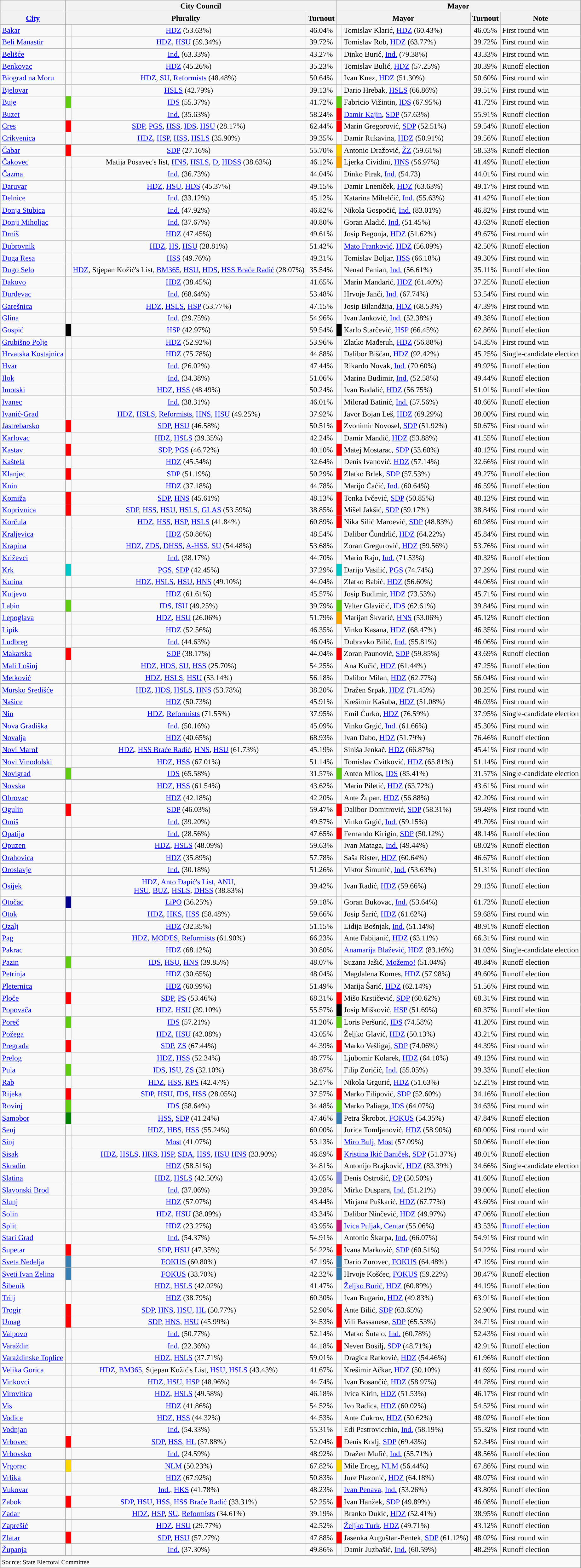<table class="wikitable sortable">
<tr>
<th></th>
<th class="unsortable" colspan=3>City Council</th>
<th class="unsortable" colspan=4>Mayor</th>
</tr>
<tr>
<th><a href='#'>City</a></th>
<th colspan=2>Plurality</th>
<th>Turnout</th>
<th colspan=2>Mayor</th>
<th>Turnout</th>
<th class="unsortable">Note</th>
</tr>
<tr>
<td><a href='#'>Bakar</a></td>
<td width=5px style="background-color:"></td>
<td align=center><a href='#'>HDZ</a> (53.63%)</td>
<td align=center>46.04%</td>
<td width=5px style="background-color:"></td>
<td>Tomislav Klarić, <a href='#'>HDZ</a> (60.43%)</td>
<td align=center>46.05%</td>
<td>First round win</td>
</tr>
<tr>
<td><a href='#'>Beli Manastir</a></td>
<td width=5px style="background-color:"></td>
<td align=center><a href='#'>HDZ</a>, <a href='#'>HSU</a> (59.34%)</td>
<td align=center>39.72%</td>
<td width=5px style="background-color:"></td>
<td>Tomislav Rob, <a href='#'>HDZ</a> (63.77%)</td>
<td align=center>39.72%</td>
<td>First round win</td>
</tr>
<tr>
<td><a href='#'>Belišće</a></td>
<td width=5px style="background-color:"></td>
<td align=center><a href='#'>Ind.</a> (63.33%)</td>
<td align=center>43.27%</td>
<td width=5px style="background-color:"></td>
<td>Dinko Burić, <a href='#'>Ind.</a> (79.38%)</td>
<td align=center>43.33%</td>
<td>First round win</td>
</tr>
<tr>
<td><a href='#'>Benkovac</a></td>
<td width=5px style="background-color:"></td>
<td align=center><a href='#'>HDZ</a> (45.26%)</td>
<td align=center>35.23%</td>
<td width=5px style="background-color:"></td>
<td>Tomislav Bulić, <a href='#'>HDZ</a> (57.25%)</td>
<td align=center>30.39%</td>
<td>Runoff election</td>
</tr>
<tr>
<td><a href='#'>Biograd na Moru</a></td>
<td width=5px style="background-color:"></td>
<td align=center><a href='#'>HDZ</a>, <a href='#'>SU</a>, <a href='#'>Reformists</a> (48.48%)</td>
<td align=center>50.64%</td>
<td width=5px style="background-color:"></td>
<td>Ivan Knez, <a href='#'>HDZ</a> (51.30%)</td>
<td align=center>50.60%</td>
<td>First round win</td>
</tr>
<tr>
<td><a href='#'>Bjelovar</a></td>
<td width=5px style="background-color:"></td>
<td align=center><a href='#'>HSLS</a> (42.79%)</td>
<td align=center>39.13%</td>
<td width=5px style="background-color:"></td>
<td>Dario Hrebak, <a href='#'>HSLS</a> (66.86%)</td>
<td align=center>39.51%</td>
<td>First round win</td>
</tr>
<tr>
<td><a href='#'>Buje</a></td>
<td width=5px style="background-color:#61cd10"></td>
<td align=center><a href='#'>IDS</a> (55.37%)</td>
<td align=center>41.72%</td>
<td width=5px style="background-color:#61cd10"></td>
<td>Fabricio Vižintin, <a href='#'>IDS</a> (67.95%)</td>
<td align=center>41.72%</td>
<td>First round win</td>
</tr>
<tr>
<td><a href='#'>Buzet</a></td>
<td width=5px style="background-color:"></td>
<td align=center><a href='#'>Ind.</a> (35.63%)</td>
<td align=center>58.24%</td>
<td width=5px style="background-color:red"></td>
<td><a href='#'>Damir Kajin</a>, <a href='#'>SDP</a> (57.63%)</td>
<td align=center>55.91%</td>
<td>Runoff election</td>
</tr>
<tr>
<td><a href='#'>Cres</a></td>
<td width=5px style="background-color:red"></td>
<td align=center><a href='#'>SDP</a>, <a href='#'>PGS</a>, <a href='#'>HSS</a>, <a href='#'>IDS</a>, <a href='#'>HSU</a> (28.17%)</td>
<td align=center>62.44%</td>
<td width=5px style="background-color:red"></td>
<td>Marin Gregorović, <a href='#'>SDP</a> (52.51%)</td>
<td align=center>59.54%</td>
<td>Runoff election</td>
</tr>
<tr>
<td><a href='#'>Crikvenica</a></td>
<td width=5px style="background-color:"></td>
<td align=center><a href='#'>HDZ</a>, <a href='#'>HSP</a>, <a href='#'>HSS</a>, <a href='#'>HSLS</a> (35.90%)</td>
<td align=center>39.35%</td>
<td width=5px style="background-color:"></td>
<td>Damir Rukavina, <a href='#'>HDZ</a> (50.91%)</td>
<td align=center>39.56%</td>
<td>Runoff election</td>
</tr>
<tr>
<td><a href='#'>Čabar</a></td>
<td width=5px style="background-color:red"></td>
<td align=center><a href='#'>SDP</a> (27.16%)</td>
<td align=center>55.70%</td>
<td width=5px style="background-color:#ffd204"></td>
<td>Antonio Dražović, <a href='#'>ŽZ</a> (59.61%)</td>
<td align=center>58.53%</td>
<td>Runoff election</td>
</tr>
<tr>
<td><a href='#'>Čakovec</a></td>
<td width=5px style="background-color:"></td>
<td align=center>Matija Posavec's list, <a href='#'>HNS</a>, <a href='#'>HSLS</a>, <a href='#'>D</a>, <a href='#'>HDSS</a> (38.63%)</td>
<td align=center>46.12%</td>
<td width=5px style="background-color:orange"></td>
<td>Ljerka Cividini, <a href='#'>HNS</a> (56.97%)</td>
<td align=center>41.49%</td>
<td>Runoff election</td>
</tr>
<tr>
<td><a href='#'>Čazma</a></td>
<td width=5px style="background-color:"></td>
<td align=center><a href='#'>Ind.</a> (36.73%)</td>
<td align=center>44.04%</td>
<td width=5px style="background-color:"></td>
<td>Dinko Pirak, <a href='#'>Ind.</a> (54.73)</td>
<td align=center>44.01%</td>
<td>First round win</td>
</tr>
<tr>
<td><a href='#'>Daruvar</a></td>
<td width=5px style="background-color:"></td>
<td align=center><a href='#'>HDZ</a>, <a href='#'>HSU</a>, <a href='#'>HDS</a> (45.37%)</td>
<td align=center>49.15%</td>
<td width=5px style="background-color:"></td>
<td>Damir Lneniček, <a href='#'>HDZ</a> (63.63%)</td>
<td align=center>49.17%</td>
<td>First round win</td>
</tr>
<tr>
<td><a href='#'>Delnice</a></td>
<td width=5px style="background-color:"></td>
<td align=center><a href='#'>Ind.</a> (33.12%)</td>
<td align=center>45.12%</td>
<td width=5px style="background-color:"></td>
<td>Katarina Mihelčić, <a href='#'>Ind.</a> (55.63%)</td>
<td align=center>41.42%</td>
<td>Runoff election</td>
</tr>
<tr>
<td><a href='#'>Donja Stubica</a></td>
<td width=5px style="background-color:"></td>
<td align=center><a href='#'>Ind.</a> (47.92%)</td>
<td align=center>46.82%</td>
<td width=5px style="background-color:"></td>
<td>Nikola Gospočić, <a href='#'>Ind.</a> (83.01%)</td>
<td align=center>46.82%</td>
<td>First round win</td>
</tr>
<tr>
<td><a href='#'>Donji Miholjac</a></td>
<td width=5px style="background-color:"></td>
<td align=center><a href='#'>Ind.</a> (37.67%)</td>
<td align=center>40.80%</td>
<td width=5px style="background-color:"></td>
<td>Goran Aladić, <a href='#'>Ind.</a> (51.45%)</td>
<td align=center>43.63%</td>
<td>Runoff election</td>
</tr>
<tr>
<td><a href='#'>Drniš</a></td>
<td width=5px style="background-color:"></td>
<td align=center><a href='#'>HDZ</a> (47.45%)</td>
<td align=center>49.61%</td>
<td width=5px style="background-color:"></td>
<td>Josip Begonja, <a href='#'>HDZ</a> (51.62%)</td>
<td align=center>49.67%</td>
<td>First round win</td>
</tr>
<tr>
<td><a href='#'>Dubrovnik</a></td>
<td width=5px style="background-color:"></td>
<td align=center><a href='#'>HDZ</a>, <a href='#'>HS</a>, <a href='#'>HSU</a> (28.81%)</td>
<td align=center>51.42%</td>
<td width=5px style="background-color:"></td>
<td><a href='#'>Mato Franković</a>, <a href='#'>HDZ</a> (56.09%)</td>
<td align=center>42.50%</td>
<td>Runoff election</td>
</tr>
<tr>
<td><a href='#'>Duga Resa</a></td>
<td width=5px style="background-color:"></td>
<td align=center><a href='#'>HSS</a> (49.76%)</td>
<td align=center>49.31%</td>
<td width=5px style="background-color:"></td>
<td>Tomislav Boljar, <a href='#'>HSS</a> (66.18%)</td>
<td align=center>49.30%</td>
<td>First round win</td>
</tr>
<tr>
<td><a href='#'>Dugo Selo</a></td>
<td width=5px style="background-color:"></td>
<td align=center><a href='#'>HDZ</a>, Stjepan Kožić's List, <a href='#'>BM365</a>, <a href='#'>HSU</a>, <a href='#'>HDS</a>, <a href='#'>HSS Braće Radić</a> (28.07%)</td>
<td align=center>35.54%</td>
<td width=5px style="background-color:"></td>
<td>Nenad Panian, <a href='#'>Ind.</a> (56.61%)</td>
<td align=center>35.11%</td>
<td>Runoff election</td>
</tr>
<tr>
<td><a href='#'>Đakovo</a></td>
<td width=5px style="background-color:"></td>
<td align=center><a href='#'>HDZ</a> (38.45%)</td>
<td align=center>41.65%</td>
<td width=5px style="background-color:"></td>
<td>Marin Mandarić, <a href='#'>HDZ</a> (61.40%)</td>
<td align=center>37.25%</td>
<td>Runoff election</td>
</tr>
<tr>
<td><a href='#'>Đurđevac</a></td>
<td width=5px style="background-color:"></td>
<td align=center><a href='#'>Ind.</a> (68.64%)</td>
<td align=center>53.48%</td>
<td width=5px style="background-color:"></td>
<td>Hrvoje Janči, <a href='#'>Ind.</a> (67.74%)</td>
<td align=center>53.54%</td>
<td>First round win</td>
</tr>
<tr>
<td><a href='#'>Garešnica</a></td>
<td width=5px style="background-color:"></td>
<td align=center><a href='#'>HDZ</a>, <a href='#'>HSLS</a>, <a href='#'>HSP</a> (53.77%)</td>
<td align=center>47.15%</td>
<td width=5px style="background-color:"></td>
<td>Josip Bilandžija, <a href='#'>HDZ</a> (68.53%)</td>
<td align=center>47.39%</td>
<td>First round win</td>
</tr>
<tr>
<td><a href='#'>Glina</a></td>
<td width=5px style="background-color:"></td>
<td align=center><a href='#'>Ind.</a> (29.75%)</td>
<td align=center>54.96%</td>
<td width=5px style="background-color:"></td>
<td>Ivan Janković, <a href='#'>Ind.</a> (52.38%)</td>
<td align=center>49.38%</td>
<td>Runoff election</td>
</tr>
<tr>
<td><a href='#'>Gospić</a></td>
<td width=5px style="background-color:black"></td>
<td align=center><a href='#'>HSP</a> (42.97%)</td>
<td align=center>59.54%</td>
<td width=5px style="background-color:black"></td>
<td>Karlo Starčević, <a href='#'>HSP</a> (66.45%)</td>
<td align=center>62.86%</td>
<td>Runoff election</td>
</tr>
<tr>
<td><a href='#'>Grubišno Polje</a></td>
<td width=5px style="background-color:"></td>
<td align=center><a href='#'>HDZ</a> (52.92%)</td>
<td align=center>53.96%</td>
<td width=5px style="background-color:"></td>
<td>Zlatko Mađeruh, <a href='#'>HDZ</a> (56.88%)</td>
<td align=center>54.35%</td>
<td>First round win</td>
</tr>
<tr>
<td><a href='#'>Hrvatska Kostajnica</a></td>
<td width=5px style="background-color:"></td>
<td align=center><a href='#'>HDZ</a> (75.78%)</td>
<td align=center>44.88%</td>
<td width=5px style="background-color:"></td>
<td>Dalibor Bišćan, <a href='#'>HDZ</a> (92.42%)</td>
<td align=center>45.25%</td>
<td>Single-candidate election</td>
</tr>
<tr>
<td><a href='#'>Hvar</a></td>
<td width=5px style="background-color:"></td>
<td align=center><a href='#'>Ind.</a> (26.02%)</td>
<td align=center>47.44%</td>
<td width=5px style="background-color:"></td>
<td>Rikardo Novak, <a href='#'>Ind.</a> (70.60%)</td>
<td align=center>49.92%</td>
<td>Runoff election</td>
</tr>
<tr>
<td><a href='#'>Ilok</a></td>
<td width=5px style="background-color:"></td>
<td align=center><a href='#'>Ind.</a> (34.38%)</td>
<td align=center>51.06%</td>
<td width=5px style="background-color:"></td>
<td>Marina Budimir, <a href='#'>Ind.</a> (52.58%)</td>
<td align=center>49.44%</td>
<td>Runoff election</td>
</tr>
<tr>
<td><a href='#'>Imotski</a></td>
<td width=5px style="background-color:"></td>
<td align=center><a href='#'>HDZ</a>, <a href='#'>HSS</a> (48.49%)</td>
<td align=center>50.24%</td>
<td width=5px style="background-color:"></td>
<td>Ivan Budalić, <a href='#'>HDZ</a> (56.75%)</td>
<td align=center>51.01%</td>
<td>Runoff election</td>
</tr>
<tr>
<td><a href='#'>Ivanec</a></td>
<td width=5px style="background-color:"></td>
<td align=center><a href='#'>Ind.</a> (38.31%)</td>
<td align=center>46.01%</td>
<td width=5px style="background-color:"></td>
<td>Milorad Batinić, <a href='#'>Ind.</a> (57.56%)</td>
<td align=center>40.66%</td>
<td>Runoff election</td>
</tr>
<tr>
<td><a href='#'>Ivanić-Grad</a></td>
<td width=5px style="background-color:"></td>
<td align=center><a href='#'>HDZ</a>, <a href='#'>HSLS</a>, <a href='#'>Reformists</a>, <a href='#'>HNS</a>, <a href='#'>HSU</a> (49.25%)</td>
<td align=center>37.92%</td>
<td width=5px style="background-color:"></td>
<td>Javor Bojan Leš, <a href='#'>HDZ</a> (69.29%)</td>
<td align=center>38.00%</td>
<td>First round win</td>
</tr>
<tr>
<td><a href='#'>Jastrebarsko</a></td>
<td width=5px style="background-color:red"></td>
<td align=center><a href='#'>SDP</a>, <a href='#'>HSU</a> (46.58%)</td>
<td align=center>50.51%</td>
<td width=5px style="background-color:red"></td>
<td>Zvonimir Novosel, <a href='#'>SDP</a> (51.92%)</td>
<td align=center>50.67%</td>
<td>First round win</td>
</tr>
<tr>
<td><a href='#'>Karlovac</a></td>
<td width=5px style="background-color:"></td>
<td align=center><a href='#'>HDZ</a>, <a href='#'>HSLS</a> (39.35%)</td>
<td align=center>42.24%</td>
<td width=5px style="background-color:"></td>
<td>Damir Mandić, <a href='#'>HDZ</a> (53.88%)</td>
<td align=center>41.55%</td>
<td>Runoff election</td>
</tr>
<tr>
<td><a href='#'>Kastav</a></td>
<td width=5px style="background-color:red"></td>
<td align=center><a href='#'>SDP</a>, <a href='#'>PGS</a> (46.72%)</td>
<td align=center>40.10%</td>
<td width=5px style="background-color:red"></td>
<td>Matej Mostarac, <a href='#'>SDP</a> (53.60%)</td>
<td align=center>40.12%</td>
<td>First round win</td>
</tr>
<tr>
<td><a href='#'>Kaštela</a></td>
<td width=5px style="background-color:"></td>
<td align=center><a href='#'>HDZ</a> (45.54%)</td>
<td align=center>32.64%</td>
<td width=5px style="background-color:"></td>
<td>Denis Ivanović, <a href='#'>HDZ</a> (57.14%)</td>
<td align=center>32.66%</td>
<td>First round win</td>
</tr>
<tr>
<td><a href='#'>Klanjec</a></td>
<td width=5px style="background-color:red"></td>
<td align=center><a href='#'>SDP</a> (51.19%)</td>
<td align=center>50.29%</td>
<td width=5px style="background-color:red"></td>
<td>Zlatko Brlek, <a href='#'>SDP</a> (57.53%)</td>
<td align=center>49.27%</td>
<td>Runoff election</td>
</tr>
<tr>
<td><a href='#'>Knin</a></td>
<td width=5px style="background-color:"></td>
<td align=center><a href='#'>HDZ</a> (37.18%)</td>
<td align=center>44.78%</td>
<td width=5px style="background-color:"></td>
<td>Marijo Ćaćić, <a href='#'>Ind.</a> (60.64%)</td>
<td align=center>46.59%</td>
<td>Runoff election</td>
</tr>
<tr>
<td><a href='#'>Komiža</a></td>
<td width=5px style="background-color:red"></td>
<td align=center><a href='#'>SDP</a>, <a href='#'>HNS</a> (45.61%)</td>
<td align=center>48.13%</td>
<td width=5px style="background-color:red"></td>
<td>Tonka Ivčević, <a href='#'>SDP</a> (50.85%)</td>
<td align=center>48.13%</td>
<td>First round win</td>
</tr>
<tr>
<td><a href='#'>Koprivnica</a></td>
<td width=5px style="background-color:red"></td>
<td align=center><a href='#'>SDP</a>, <a href='#'>HSS</a>, <a href='#'>HSU</a>, <a href='#'>HSLS</a>, <a href='#'>GLAS</a> (53.59%)</td>
<td align=center>38.85%</td>
<td width=5px style="background-color:red"></td>
<td>Mišel Jakšić, <a href='#'>SDP</a> (59.17%)</td>
<td align=center>38.84%</td>
<td>First round win</td>
</tr>
<tr>
<td><a href='#'>Korčula</a></td>
<td width=5px style="background-color:"></td>
<td align=center><a href='#'>HDZ</a>, <a href='#'>HSS</a>, <a href='#'>HSP</a>, <a href='#'>HSLS</a> (41.84%)</td>
<td align=center>60.89%</td>
<td width=5px style="background-color:red"></td>
<td>Nika Silić Maroević, <a href='#'>SDP</a> (48.83%)</td>
<td align=center>60.98%</td>
<td>First round win</td>
</tr>
<tr>
<td><a href='#'>Kraljevica</a></td>
<td width=5px style="background-color:"></td>
<td align=center><a href='#'>HDZ</a> (50.86%)</td>
<td align=center>48.54%</td>
<td width=5px style="background-color:"></td>
<td>Dalibor Čundrlić, <a href='#'>HDZ</a> (64.22%)</td>
<td align=center>45.84%</td>
<td>First round win</td>
</tr>
<tr>
<td><a href='#'>Krapina</a></td>
<td width=5px style="background-color:"></td>
<td align=center><a href='#'>HDZ</a>, <a href='#'>ZDS</a>, <a href='#'>DHSS</a>, <a href='#'>A-HSS</a>, <a href='#'>SU</a> (54.48%)</td>
<td align=center>53.68%</td>
<td width=5px style="background-color:"></td>
<td>Zoran Gregurović, <a href='#'>HDZ</a> (59.56%)</td>
<td align=center>53.76%</td>
<td>First round win</td>
</tr>
<tr>
<td><a href='#'>Križevci</a></td>
<td width=5px style="background-color:"></td>
<td align=center><a href='#'>Ind.</a> (38.17%)</td>
<td align=center>44.70%</td>
<td width=5px style="background-color:"></td>
<td>Mario Rajn, <a href='#'>Ind.</a> (71.53%)</td>
<td align=center>40.32%</td>
<td>Runoff election</td>
</tr>
<tr>
<td><a href='#'>Krk</a></td>
<td width=5px style="background-color:#00c8c8"></td>
<td align=center><a href='#'>PGS</a>, <a href='#'>SDP</a> (42.45%)</td>
<td align=center>37.29%</td>
<td width=5px style="background-color:#00c8c8"></td>
<td>Darijo Vasilić, <a href='#'>PGS</a> (74.74%)</td>
<td align=center>37.29%</td>
<td>First round win</td>
</tr>
<tr>
<td><a href='#'>Kutina</a></td>
<td width=5px style="background-color:"></td>
<td align=center><a href='#'>HDZ</a>, <a href='#'>HSLS</a>, <a href='#'>HSU</a>, <a href='#'>HNS</a> (49.10%)</td>
<td align=center>44.04%</td>
<td width=5px style="background-color:"></td>
<td>Zlatko Babić, <a href='#'>HDZ</a> (56.60%)</td>
<td align=center>44.06%</td>
<td>First round win</td>
</tr>
<tr>
<td><a href='#'>Kutjevo</a></td>
<td width=5px style="background-color:"></td>
<td align=center><a href='#'>HDZ</a> (61.61%)</td>
<td align=center>45.57%</td>
<td width=5px style="background-color:"></td>
<td>Josip Budimir, <a href='#'>HDZ</a> (73.53%)</td>
<td align=center>45.71%</td>
<td>First round win</td>
</tr>
<tr>
<td><a href='#'>Labin</a></td>
<td width=5px style="background-color:#61cd10"></td>
<td align=center><a href='#'>IDS</a>, <a href='#'>ISU</a> (49.25%)</td>
<td align=center>39.79%</td>
<td width=5px style="background-color:#61cd10"></td>
<td>Valter Glavičić, <a href='#'>IDS</a> (62.61%)</td>
<td align=center>39.84%</td>
<td>First round win</td>
</tr>
<tr>
<td><a href='#'>Lepoglava</a></td>
<td width=5px style="background-color:"></td>
<td align=center><a href='#'>HDZ</a>, <a href='#'>HSU</a> (26.06%)</td>
<td align=center>51.79%</td>
<td width=5px style="background-color:orange"></td>
<td>Marijan Škvarić, <a href='#'>HNS</a> (53.06%)</td>
<td align=center>45.12%</td>
<td>Runoff election</td>
</tr>
<tr>
<td><a href='#'>Lipik</a></td>
<td width=5px style="background-color:"></td>
<td align=center><a href='#'>HDZ</a> (52.56%)</td>
<td align=center>46.35%</td>
<td width=5px style="background-color:"></td>
<td>Vinko Kasana, <a href='#'>HDZ</a> (68.47%)</td>
<td align=center>46.35%</td>
<td>First round win</td>
</tr>
<tr>
<td><a href='#'>Ludbreg</a></td>
<td width=5px style="background-color:"></td>
<td align=center><a href='#'>Ind.</a> (44.63%)</td>
<td align=center>46.04%</td>
<td width=5px style="background-color:"></td>
<td>Dubravko Bilić, <a href='#'>Ind.</a> (55.81%)</td>
<td align=center>46.06%</td>
<td>First round win</td>
</tr>
<tr>
<td><a href='#'>Makarska</a></td>
<td width=5px style="background-color:red"></td>
<td align=center><a href='#'>SDP</a> (38.17%)</td>
<td align=center>44.04%</td>
<td width=5px style="background-color:red"></td>
<td>Zoran Paunović, <a href='#'>SDP</a> (59.85%)</td>
<td align=center>43.69%</td>
<td>Runoff election</td>
</tr>
<tr>
<td><a href='#'>Mali Lošinj</a></td>
<td width=5px style="background-color:"></td>
<td align=center><a href='#'>HDZ</a>, <a href='#'>HDS</a>, <a href='#'>SU</a>, <a href='#'>HSS</a> (25.70%)</td>
<td align=center>54.25%</td>
<td width=5px style="background-color:"></td>
<td>Ana Kučić, <a href='#'>HDZ</a> (61.44%)</td>
<td align=center>47.25%</td>
<td>Runoff election</td>
</tr>
<tr>
<td><a href='#'>Metković</a></td>
<td width=5px style="background-color:"></td>
<td align=center><a href='#'>HDZ</a>, <a href='#'>HSLS</a>, <a href='#'>HSU</a> (53.14%)</td>
<td align=center>56.18%</td>
<td width=5px style="background-color:"></td>
<td>Dalibor Milan, <a href='#'>HDZ</a> (62.77%)</td>
<td align=center>56.04%</td>
<td>First round win</td>
</tr>
<tr>
<td><a href='#'>Mursko Središće</a></td>
<td width=5px style="background-color:"></td>
<td align=center><a href='#'>HDZ</a>, <a href='#'>HDS</a>, <a href='#'>HSLS</a>, <a href='#'>HNS</a> (53.78%)</td>
<td align=center>38.20%</td>
<td width=5px style="background-color:"></td>
<td>Dražen Srpak, <a href='#'>HDZ</a> (71.45%)</td>
<td align=center>38.25%</td>
<td>First round win</td>
</tr>
<tr>
<td><a href='#'>Našice</a></td>
<td width=5px style="background-color:"></td>
<td align=center><a href='#'>HDZ</a> (50.73%)</td>
<td align=center>45.91%</td>
<td width=5px style="background-color:"></td>
<td>Krešimir Kašuba, <a href='#'>HDZ</a> (51.08%)</td>
<td align=center>46.03%</td>
<td>First round win</td>
</tr>
<tr>
<td><a href='#'>Nin</a></td>
<td width=5px style="background-color:"></td>
<td align=center><a href='#'>HDZ</a>, <a href='#'>Reformists</a> (71.55%)</td>
<td align=center>37.95%</td>
<td width=5px style="background-color:"></td>
<td>Emil Ćurko, <a href='#'>HDZ</a> (76.59%)</td>
<td align=center>37.95%</td>
<td>Single-candidate election</td>
</tr>
<tr>
<td><a href='#'>Nova Gradiška</a></td>
<td width=5px style="background-color:"></td>
<td align=center><a href='#'>Ind.</a> (50.16%)</td>
<td align=center>45.09%</td>
<td width=5px style="background-color:"></td>
<td>Vinko Grgić, <a href='#'>Ind.</a> (61.66%)</td>
<td align=center>45.30%</td>
<td>First round win</td>
</tr>
<tr>
<td><a href='#'>Novalja</a></td>
<td width=5px style="background-color:"></td>
<td align=center><a href='#'>HDZ</a> (40.65%)</td>
<td align=center>68.93%</td>
<td width=5px style="background-color:"></td>
<td>Ivan Dabo, <a href='#'>HDZ</a> (51.79%)</td>
<td align=center>76.46%</td>
<td>Runoff election</td>
</tr>
<tr>
<td><a href='#'>Novi Marof</a></td>
<td width=5px style="background-color:"></td>
<td align=center><a href='#'>HDZ</a>, <a href='#'>HSS Braće Radić</a>, <a href='#'>HNS</a>, <a href='#'>HSU</a> (61.73%)</td>
<td align=center>45.19%</td>
<td width=5px style="background-color:"></td>
<td>Siniša Jenkač, <a href='#'>HDZ</a>  (66.87%)</td>
<td align=center>45.41%</td>
<td>First round win</td>
</tr>
<tr>
<td><a href='#'>Novi Vinodolski</a></td>
<td width=5px style="background-color:"></td>
<td align=center><a href='#'>HDZ</a>, <a href='#'>HSS</a> (67.01%)</td>
<td align=center>51.14%</td>
<td width=5px style="background-color:"></td>
<td>Tomislav Cvitković, <a href='#'>HDZ</a>  (65.81%)</td>
<td align=center>51.14%</td>
<td>First round win</td>
</tr>
<tr>
<td><a href='#'>Novigrad</a></td>
<td width=5px style="background-color:#61cd10"></td>
<td align=center><a href='#'>IDS</a> (65.58%)</td>
<td align=center>31.57%</td>
<td width=5px style="background-color:#61cd10"></td>
<td>Anteo Milos, <a href='#'>IDS</a> (85.41%)</td>
<td align=center>31.57%</td>
<td>Single-candidate election</td>
</tr>
<tr>
<td><a href='#'>Novska</a></td>
<td width=5px style="background-color:"></td>
<td align=center><a href='#'>HDZ</a>, <a href='#'>HSS</a> (61.54%)</td>
<td align=center>43.62%</td>
<td width=5px style="background-color:"></td>
<td>Marin Piletić, <a href='#'>HDZ</a> (63.72%)</td>
<td align=center>43.61%</td>
<td>First round win</td>
</tr>
<tr>
<td><a href='#'>Obrovac</a></td>
<td width=5px style="background-color:"></td>
<td align=center><a href='#'>HDZ</a> (42.18%)</td>
<td align=center>42.20%</td>
<td width=5px style="background-color:"></td>
<td>Ante Župan, <a href='#'>HDZ</a> (56.88%)</td>
<td align=center>42.20%</td>
<td>First round win</td>
</tr>
<tr>
<td><a href='#'>Ogulin</a></td>
<td width=5px style="background-color:red"></td>
<td align=center><a href='#'>SDP</a> (46.03%)</td>
<td align=center>59.47%</td>
<td width=5px style="background-color:red"></td>
<td>Dalibor Domitrović, <a href='#'>SDP</a> (58.31%)</td>
<td align=center>59.49%</td>
<td>First round win</td>
</tr>
<tr>
<td><a href='#'>Omiš</a></td>
<td width=5px style="background-color:"></td>
<td align=center><a href='#'>Ind.</a> (39.20%)</td>
<td align=center>49.57%</td>
<td width=5px style="background-color:"></td>
<td>Vinko Grgić, <a href='#'>Ind.</a> (59.15%)</td>
<td align=center>49.70%</td>
<td>First round win</td>
</tr>
<tr>
<td><a href='#'>Opatija</a></td>
<td width=5px style="background-color:"></td>
<td align=center><a href='#'>Ind.</a> (28.56%)</td>
<td align=center>47.65%</td>
<td width=5px style="background-color:red"></td>
<td>Fernando Kirigin, <a href='#'>SDP</a> (50.12%)</td>
<td align=center>48.14%</td>
<td>Runoff election</td>
</tr>
<tr>
<td><a href='#'>Opuzen</a></td>
<td width=5px style="background-color:"></td>
<td align=center><a href='#'>HDZ</a>, <a href='#'>HSLS</a> (48.09%)</td>
<td align=center>59.63%</td>
<td width=5px style="background-color:"></td>
<td>Ivan Mataga, <a href='#'>Ind.</a> (49.44%)</td>
<td align=center>68.02%</td>
<td>Runoff election</td>
</tr>
<tr>
<td><a href='#'>Orahovica</a></td>
<td width=5px style="background-color:"></td>
<td align=center><a href='#'>HDZ</a> (35.89%)</td>
<td align=center>57.78%</td>
<td width=5px style="background-color:"></td>
<td>Saša Rister, <a href='#'>HDZ</a> (60.64%)</td>
<td align=center>46.67%</td>
<td>Runoff election</td>
</tr>
<tr>
<td><a href='#'>Oroslavje</a></td>
<td width=5px style="background-color:"></td>
<td align=center><a href='#'>Ind.</a> (30.18%)</td>
<td align=center>51.26%</td>
<td width=5px style="background-color:"></td>
<td>Viktor Šimunić, <a href='#'>Ind.</a> (53.63%)</td>
<td align=center>51.31%</td>
<td>Runoff election</td>
</tr>
<tr>
<td><a href='#'>Osijek</a></td>
<td width=5px style="background-color:"></td>
<td align=center><a href='#'>HDZ</a>, <a href='#'>Anto Đapić's List</a>, <a href='#'>ANU</a>,<br><a href='#'>HSU</a>, <a href='#'>BUZ</a>, <a href='#'>HSLS</a>, <a href='#'>DHSS</a> (38.83%)</td>
<td align=center>39.42%</td>
<td width=5px style="background-color:"></td>
<td>Ivan Radić, <a href='#'>HDZ</a> (59.66%)</td>
<td align=center>29.13%</td>
<td>Runoff election</td>
</tr>
<tr>
<td><a href='#'>Otočac</a></td>
<td width=5px style="background-color:darkblue"></td>
<td align=center><a href='#'>LiPO</a> (36.25%)</td>
<td align=center>59.18%</td>
<td width=5px style="background-color:"></td>
<td>Goran Bukovac, <a href='#'>Ind.</a> (53.64%)</td>
<td align=center>61.73%</td>
<td>Runoff election</td>
</tr>
<tr>
<td><a href='#'>Otok</a></td>
<td width=5px style="background-color:"></td>
<td align=center><a href='#'>HDZ</a>, <a href='#'>HKS</a>, <a href='#'>HSS</a> (58.48%)</td>
<td align=center>59.66%</td>
<td width=5px style="background-color:"></td>
<td>Josip Šarić, <a href='#'>HDZ</a> (61.62%)</td>
<td align=center>59.68%</td>
<td>First round win</td>
</tr>
<tr>
<td><a href='#'>Ozalj</a></td>
<td width=5px style="background-color:"></td>
<td align=center><a href='#'>HDZ</a> (32.35%)</td>
<td align=center>51.15%</td>
<td width=5px style="background-color:"></td>
<td>Lidija Bošnjak, <a href='#'>Ind.</a> (51.14%)</td>
<td align=center>48.91%</td>
<td>Runoff election</td>
</tr>
<tr>
<td><a href='#'>Pag</a></td>
<td width=5px style="background-color:"></td>
<td align=center><a href='#'>HDZ</a>, <a href='#'>MODES</a>, <a href='#'>Reformists</a> (61.90%)</td>
<td align=center>66.23%</td>
<td width=5px style="background-color:"></td>
<td>Ante Fabijanić, <a href='#'>HDZ</a> (63.11%)</td>
<td align=center>66.31%</td>
<td>First round win</td>
</tr>
<tr>
<td><a href='#'>Pakrac</a></td>
<td width=5px style="background-color:"></td>
<td align=center><a href='#'>HDZ</a> (68.12%)</td>
<td align=center>30.80%</td>
<td width=5px style="background-color:"></td>
<td><a href='#'>Anamarija Blažević</a>, <a href='#'>HDZ</a> (83.16%)</td>
<td align=center>31.03%</td>
<td>Single-candidate election</td>
</tr>
<tr>
<td><a href='#'>Pazin</a></td>
<td width=5px style="background-color:#61cd10"></td>
<td align=center><a href='#'>IDS</a>, <a href='#'>HSU</a>, <a href='#'>HNS</a> (39.85%)</td>
<td align=center>48.07%</td>
<td width=5px style="background-color:"></td>
<td>Suzana Jašić, <a href='#'>Možemo!</a> (51.04%)</td>
<td align=center>48.84%</td>
<td>Runoff election</td>
</tr>
<tr>
<td><a href='#'>Petrinja</a></td>
<td width=5px style="background-color:"></td>
<td align=center><a href='#'>HDZ</a> (30.65%)</td>
<td align=center>48.04%</td>
<td width=5px style="background-color:"></td>
<td>Magdalena Komes, <a href='#'>HDZ</a> (57.98%)</td>
<td align=center>49.60%</td>
<td>Runoff election</td>
</tr>
<tr>
<td><a href='#'>Pleternica</a></td>
<td width=5px style="background-color:"></td>
<td align=center><a href='#'>HDZ</a> (60.99%)</td>
<td align=center>51.49%</td>
<td width=5px style="background-color:"></td>
<td>Marija Šarić, <a href='#'>HDZ</a> (62.14%)</td>
<td align=center>51.56%</td>
<td>First round win</td>
</tr>
<tr>
<td><a href='#'>Ploče</a></td>
<td width=5px style="background-color:red"></td>
<td align=center><a href='#'>SDP</a>, <a href='#'>PS</a> (53.46%)</td>
<td align=center>68.31%</td>
<td width=5px style="background-color:red"></td>
<td>Mišo Krstičević, <a href='#'>SDP</a> (60.62%)</td>
<td align=center>68.31%</td>
<td>First round win</td>
</tr>
<tr>
<td><a href='#'>Popovača</a></td>
<td width=5px style="background-color:"></td>
<td align=center><a href='#'>HDZ</a>, <a href='#'>HSU</a> (39.10%)</td>
<td align=center>55.57%</td>
<td width=5px style="background-color:black"></td>
<td>Josip Mišković, <a href='#'>HSP</a> (51.69%)</td>
<td align=center>60.37%</td>
<td>Runoff election</td>
</tr>
<tr>
<td><a href='#'>Poreč</a></td>
<td width=5px style="background-color:#61cd10"></td>
<td align=center><a href='#'>IDS</a> (57.21%)</td>
<td align=center>41.20%</td>
<td width=5px style="background-color:#61cd10"></td>
<td>Loris Peršurić, <a href='#'>IDS</a> (74.58%)</td>
<td align=center>41.20%</td>
<td>First round win</td>
</tr>
<tr>
<td><a href='#'>Požega</a></td>
<td width=5px style="background-color:"></td>
<td align=center><a href='#'>HDZ</a>, <a href='#'>HSU</a> (42.08%)</td>
<td align=center>43.05%</td>
<td width=5px style="background-color:"></td>
<td>Željko Glavić, <a href='#'>HDZ</a> (50.13%)</td>
<td align=center>43.21%</td>
<td>First round win</td>
</tr>
<tr>
<td><a href='#'>Pregrada</a></td>
<td width=5px style="background-color:red"></td>
<td align=center><a href='#'>SDP</a>, <a href='#'>ZS</a> (67.44%)</td>
<td align=center>44.39%</td>
<td width=5px style="background-color:red"></td>
<td>Marko Vešligaj, <a href='#'>SDP</a> (74.06%)</td>
<td align=center>44.39%</td>
<td>First round win</td>
</tr>
<tr>
<td><a href='#'>Prelog</a></td>
<td width=5px style="background-color:"></td>
<td align=center><a href='#'>HDZ</a>, <a href='#'>HSS</a> (52.34%)</td>
<td align=center>48.77%</td>
<td width=5px style="background-color:"></td>
<td>Ljubomir Kolarek, <a href='#'>HDZ</a> (64.10%)</td>
<td align=center>49.13%</td>
<td>First round win</td>
</tr>
<tr>
<td><a href='#'>Pula</a></td>
<td width=5px style="background-color:#61cd10"></td>
<td align=center><a href='#'>IDS</a>, <a href='#'>ISU</a>, <a href='#'>ZS</a> (32.10%)</td>
<td align=center>38.67%</td>
<td width=5px style="background-color:"></td>
<td>Filip Zoričić, <a href='#'>Ind.</a> (55.05%)</td>
<td align=center>39.33%</td>
<td>Runoff election</td>
</tr>
<tr>
<td><a href='#'>Rab</a></td>
<td width=5px style="background-color:"></td>
<td align=center><a href='#'>HDZ</a>, <a href='#'>HSS</a>, <a href='#'>RPS</a> (42.47%)</td>
<td align=center>52.17%</td>
<td width=5px style="background-color:"></td>
<td>Nikola Grgurić, <a href='#'>HDZ</a> (51.63%)</td>
<td align=center>52.21%</td>
<td>First round win</td>
</tr>
<tr>
<td><a href='#'>Rijeka</a></td>
<td width=5px style="background-color:red"></td>
<td align=center><a href='#'>SDP</a>, <a href='#'>HSU</a>, <a href='#'>IDS</a>, <a href='#'>HSS</a> (28.05%)</td>
<td align=center>37.57%</td>
<td width=5px style="background-color:red"></td>
<td>Marko Filipović, <a href='#'>SDP</a> (52.60%)</td>
<td align=center>34.16%</td>
<td>Runoff election</td>
</tr>
<tr>
<td><a href='#'>Rovinj</a></td>
<td width=5px style="background-color:#61cd10"></td>
<td align=center><a href='#'>IDS</a> (58.64%)</td>
<td align=center>34.48%</td>
<td width=5px style="background-color:#61cd10"></td>
<td>Marko Paliaga, <a href='#'>IDS</a> (64.07%)</td>
<td align=center>34.63%</td>
<td>First round win</td>
</tr>
<tr>
<td><a href='#'>Samobor</a></td>
<td width=5px style="background-color:green"></td>
<td align=center><a href='#'>HSS</a>, <a href='#'>SDP</a> (41.24%)</td>
<td align=center>47.46%</td>
<td width=5px style="background-color:#377eb2"></td>
<td>Petra Škrobot, <a href='#'>FOKUS</a> (54.35%)</td>
<td align=center>47.84%</td>
<td>Runoff election</td>
</tr>
<tr>
<td><a href='#'>Senj</a></td>
<td width=5px style="background-color:"></td>
<td align=center><a href='#'>HDZ</a>, <a href='#'>HBS</a>, <a href='#'>HSS</a> (55.24%)</td>
<td align=center>60.00%</td>
<td width=5px style="background-color:"></td>
<td>Jurica Tomljanović, <a href='#'>HDZ</a> (58.90%)</td>
<td align=center>60.00%</td>
<td>First round win</td>
</tr>
<tr>
<td><a href='#'>Sinj</a></td>
<td width=5px style="background-color:"></td>
<td align=center><a href='#'>Most</a> (41.07%)</td>
<td align=center>53.13%</td>
<td width=5px style="background-color:"></td>
<td><a href='#'>Miro Bulj</a>, <a href='#'>Most</a> (57.09%)</td>
<td align=center>50.06%</td>
<td>Runoff election</td>
</tr>
<tr>
<td><a href='#'>Sisak</a></td>
<td width=5px style="background-color:"></td>
<td align=center><a href='#'>HDZ</a>, <a href='#'>HSLS</a>, <a href='#'>HKS</a>, <a href='#'>HSP</a>, <a href='#'>SDA</a>, <a href='#'>HSS</a>, <a href='#'>HSU</a> <a href='#'>HNS</a> (33.90%)</td>
<td align=center>46.89%</td>
<td width=5px style="background-color:red"></td>
<td><a href='#'>Kristina Ikić Baniček</a>, <a href='#'>SDP</a> (51.37%)</td>
<td align=center>48.01%</td>
<td>Runoff election</td>
</tr>
<tr>
<td><a href='#'>Skradin</a></td>
<td width=5px style="background-color:"></td>
<td align=center><a href='#'>HDZ</a> (58.51%)</td>
<td align=center>34.81%</td>
<td width=5px style="background-color:"></td>
<td>Antonijo Brajković, <a href='#'>HDZ</a> (83.39%)</td>
<td align=center>34.66%</td>
<td>Single-candidate election</td>
</tr>
<tr>
<td><a href='#'>Slatina</a></td>
<td width=5px style="background-color:"></td>
<td align=center><a href='#'>HDZ</a>, <a href='#'>HSLS</a> (42.50%)</td>
<td align=center>43.05%</td>
<td width=5px style="background-color:#9297e1"></td>
<td>Denis Ostrošić, <a href='#'>DP</a> (50.50%)</td>
<td align=center>41.60%</td>
<td>Runoff election</td>
</tr>
<tr>
<td><a href='#'>Slavonski Brod</a></td>
<td width=5px style="background-color:"></td>
<td align=center><a href='#'>Ind.</a> (37.06%)</td>
<td align=center>39.28%</td>
<td width=5px style="background-color:"></td>
<td>Mirko Duspara, <a href='#'>Ind.</a> (51.21%)</td>
<td align=center>39.00%</td>
<td>Runoff election</td>
</tr>
<tr>
<td><a href='#'>Slunj</a></td>
<td width=5px style="background-color:"></td>
<td align=center><a href='#'>HDZ</a> (57.07%)</td>
<td align=center>43.44%</td>
<td width=5px style="background-color:"></td>
<td>Mirjana Puškarić, <a href='#'>HDZ</a> (67.77%)</td>
<td align=center>43.60%</td>
<td>First round win</td>
</tr>
<tr>
<td><a href='#'>Solin</a></td>
<td width=5px style="background-color:"></td>
<td align=center><a href='#'>HDZ</a>, <a href='#'>HSU</a> (38.09%)</td>
<td align=center>43.34%</td>
<td width=5px style="background-color:"></td>
<td>Dalibor Ninčević, <a href='#'>HDZ</a> (49.97%)</td>
<td align=center>47.06%</td>
<td>Runoff election</td>
</tr>
<tr>
<td><a href='#'>Split</a></td>
<td width=5px style="background-color:"></td>
<td align=center><a href='#'>HDZ</a> (23.27%)</td>
<td align=center>43.95%</td>
<td width=5px style="background-color:#C81B77"></td>
<td><a href='#'>Ivica Puljak</a>, <a href='#'>Centar</a> (55.06%)</td>
<td align=center>43.53%</td>
<td><a href='#'>Runoff election</a></td>
</tr>
<tr>
<td><a href='#'>Stari Grad</a></td>
<td width=5px style="background-color:"></td>
<td align=center><a href='#'>Ind.</a> (54.37%)</td>
<td align=center>54.91%</td>
<td width=5px style="background-color:"></td>
<td>Antonio Škarpa, <a href='#'>Ind.</a> (66.07%)</td>
<td align=center>54.91%</td>
<td>First round win</td>
</tr>
<tr>
<td><a href='#'>Supetar</a></td>
<td width=5px style="background-color:red"></td>
<td align=center><a href='#'>SDP</a>, <a href='#'>HSU</a> (47.35%)</td>
<td align=center>54.22%</td>
<td width=5px style="background-color:red"></td>
<td>Ivana Marković, <a href='#'>SDP</a> (60.51%)</td>
<td align=center>54.22%</td>
<td>First round win</td>
</tr>
<tr>
<td><a href='#'>Sveta Nedelja</a></td>
<td width=5px style="background-color:#377eb2"></td>
<td align=center><a href='#'>FOKUS</a> (60.80%)</td>
<td align=center>47.19%</td>
<td width=5px style="background-color:#377eb2"></td>
<td>Dario Zurovec, <a href='#'>FOKUS</a> (64.48%)</td>
<td align=center>47.19%</td>
<td>First round win</td>
</tr>
<tr>
<td><a href='#'>Sveti Ivan Zelina</a></td>
<td width=5px style="background-color:#377eb2"></td>
<td align=center><a href='#'>FOKUS</a> (33.70%)</td>
<td align=center>42.32%</td>
<td width=5px style="background-color:#377eb2"></td>
<td>Hrvoje Košćec, <a href='#'>FOKUS</a> (59.22%)</td>
<td align=center>38.47%</td>
<td>Runoff election</td>
</tr>
<tr>
<td><a href='#'>Šibenik</a></td>
<td width=5px style="background-color:"></td>
<td align=center><a href='#'>HDZ</a>, <a href='#'>HSLS</a> (42.02%)</td>
<td align=center>41.47%</td>
<td width=5px style="background-color:"></td>
<td><a href='#'>Željko Burić</a>, <a href='#'>HDZ</a> (60.89%)</td>
<td align=center>44.19%</td>
<td>Runoff election</td>
</tr>
<tr>
<td><a href='#'>Trilj</a></td>
<td width=5px style="background-color:"></td>
<td align=center><a href='#'>HDZ</a> (38.79%)</td>
<td align=center>60.30%</td>
<td width=5px style="background-color:"></td>
<td>Ivan Bugarin, <a href='#'>HDZ</a> (49.83%)</td>
<td align=center>63.91%</td>
<td>Runoff election</td>
</tr>
<tr>
<td><a href='#'>Trogir</a></td>
<td width=5px style="background-color:red"></td>
<td align=center><a href='#'>SDP</a>, <a href='#'>HNS</a>, <a href='#'>HSU</a>, <a href='#'>HL</a> (50.77%)</td>
<td align=center>52.90%</td>
<td width=5px style="background-color:red"></td>
<td>Ante Bilić, <a href='#'>SDP</a> (63.65%)</td>
<td align=center>52.90%</td>
<td>First round win</td>
</tr>
<tr>
<td><a href='#'>Umag</a></td>
<td width=5px style="background-color:red"></td>
<td align=center><a href='#'>SDP</a>, <a href='#'>HNS</a>, <a href='#'>HSU</a> (45.99%)</td>
<td align=center>34.53%</td>
<td width=5px style="background-color:red"></td>
<td>Vili Bassanese, <a href='#'>SDP</a> (65.53%)</td>
<td align=center>34.71%</td>
<td>First round win</td>
</tr>
<tr>
<td><a href='#'>Valpovo</a></td>
<td width=5px style="background-color:"></td>
<td align=center><a href='#'>Ind.</a> (50.77%)</td>
<td align=center>52.14%</td>
<td width=5px style="background-color:"></td>
<td>Matko Šutalo, <a href='#'>Ind.</a> (60.78%)</td>
<td align=center>52.43%</td>
<td>First round win</td>
</tr>
<tr>
<td><a href='#'>Varaždin</a></td>
<td width=5px style="background-color:"></td>
<td align=center><a href='#'>Ind.</a> (22.36%)</td>
<td align=center>44.18%</td>
<td width=5px style="background-color:red"></td>
<td>Neven Bosilj, <a href='#'>SDP</a> (48.71%)</td>
<td align=center>42.91%</td>
<td>Runoff election</td>
</tr>
<tr>
<td><a href='#'>Varaždinske Toplice</a></td>
<td width=5px style="background-color:"></td>
<td align=center><a href='#'>HDZ</a>, <a href='#'>HSLS</a> (37.71%)</td>
<td align=center>59.01%</td>
<td width=5px style="background-color:"></td>
<td>Dragica Ratković, <a href='#'>HDZ</a> (54.46%)</td>
<td align=center>61.96%</td>
<td>Runoff election</td>
</tr>
<tr>
<td><a href='#'>Velika Gorica</a></td>
<td width=5px style="background-color:"></td>
<td align=center><a href='#'>HDZ</a>, <a href='#'>BM365</a>, Stjepan Kožić's List, <a href='#'>HSU</a>, <a href='#'>HSLS</a> (43.43%)</td>
<td align=center>41.67%</td>
<td width=5px style="background-color:"></td>
<td>Krešimir Ačkar, <a href='#'>HDZ</a> (50.10%)</td>
<td align=center>41.69%</td>
<td>First round win</td>
</tr>
<tr>
<td><a href='#'>Vinkovci</a></td>
<td width=5px style="background-color:"></td>
<td align=center><a href='#'>HDZ</a>, <a href='#'>HSU</a>, <a href='#'>HSP</a> (48.96%)</td>
<td align=center>44.74%</td>
<td width=5px style="background-color:"></td>
<td>Ivan Bosančić, <a href='#'>HDZ</a> (58.97%)</td>
<td align=center>44.78%</td>
<td>First round win</td>
</tr>
<tr>
<td><a href='#'>Virovitica</a></td>
<td width=5px style="background-color:"></td>
<td align=center><a href='#'>HDZ</a>, <a href='#'>HSLS</a> (49.58%)</td>
<td align=center>46.18%</td>
<td width=5px style="background-color:"></td>
<td>Ivica Kirin, <a href='#'>HDZ</a> (51.53%)</td>
<td align=center>46.17%</td>
<td>First round win</td>
</tr>
<tr>
<td><a href='#'>Vis</a></td>
<td width=5px style="background-color:"></td>
<td align=center><a href='#'>HDZ</a> (41.86%)</td>
<td align=center>54.52%</td>
<td width=5px style="background-color:"></td>
<td>Ivo Radica, <a href='#'>HDZ</a> (60.02%)</td>
<td align=center>54.52%</td>
<td>First round win</td>
</tr>
<tr>
<td><a href='#'>Vodice</a></td>
<td width=5px style="background-color:"></td>
<td align=center><a href='#'>HDZ</a>, <a href='#'>HSS</a> (44.32%)</td>
<td align=center>44.53%</td>
<td width=5px style="background-color:"></td>
<td>Ante Cukrov, <a href='#'>HDZ</a> (50.62%)</td>
<td align=center>48.02%</td>
<td>Runoff election</td>
</tr>
<tr>
<td><a href='#'>Vodnjan</a></td>
<td width=5px style="background-color:"></td>
<td align=center><a href='#'>Ind.</a> (54.33%)</td>
<td align=center>55.31%</td>
<td width=5px style="background-color:"></td>
<td>Edi Pastrovicchio, <a href='#'>Ind.</a> (58.19%)</td>
<td align=center>55.32%</td>
<td>First round win</td>
</tr>
<tr>
<td><a href='#'>Vrbovec</a></td>
<td width=5px style="background-color:red"></td>
<td align=center><a href='#'>SDP</a>, <a href='#'>HSS</a>, <a href='#'>HL</a> (57.88%)</td>
<td align=center>52.04%</td>
<td width=5px style="background-color:red"></td>
<td>Denis Kralj, <a href='#'>SDP</a> (69.43%)</td>
<td align=center>52.34%</td>
<td>First round win</td>
</tr>
<tr>
<td><a href='#'>Vrbovsko</a></td>
<td width=5px style="background-color:"></td>
<td align=center><a href='#'>Ind.</a> (24.59%)</td>
<td align=center>48.92%</td>
<td width=5px style="background-color:"></td>
<td>Dražen Mufić, <a href='#'>Ind.</a> (55.71%)</td>
<td align=center>48.56%</td>
<td>Runoff election</td>
</tr>
<tr>
<td><a href='#'>Vrgorac</a></td>
<td width=5px style="background-color:gold"></td>
<td align=center><a href='#'>NLM</a> (50.23%)</td>
<td align=center>67.82%</td>
<td width=5px style="background-color:gold"></td>
<td>Mile Erceg, <a href='#'>NLM</a> (56.44%)</td>
<td align=center>67.86%</td>
<td>First round win</td>
</tr>
<tr>
<td><a href='#'>Vrlika</a></td>
<td width=5px style="background-color:"></td>
<td align=center><a href='#'>HDZ</a> (67.92%)</td>
<td align=center>50.83%</td>
<td width=5px style="background-color:"></td>
<td>Jure Plazonić, <a href='#'>HDZ</a> (64.18%)</td>
<td align=center>48.07%</td>
<td>First round win</td>
</tr>
<tr>
<td><a href='#'>Vukovar</a></td>
<td width=5px style="background-color:"></td>
<td align=center><a href='#'>Ind.</a>, <a href='#'>HKS</a> (41.78%)</td>
<td align=center>48.23%</td>
<td width=5px style="background-color:"></td>
<td><a href='#'>Ivan Penava</a>, <a href='#'>Ind.</a> (53.26%)</td>
<td align=center>43.80%</td>
<td>Runoff election</td>
</tr>
<tr>
<td><a href='#'>Zabok</a></td>
<td width=5px style="background-color:red"></td>
<td align=center><a href='#'>SDP</a>, <a href='#'>HSU</a>, <a href='#'>HSS</a>, <a href='#'>HSS Braće Radić</a> (33.31%)</td>
<td align=center>52.25%</td>
<td width=5px style="background-color:red"></td>
<td>Ivan Hanžek, <a href='#'>SDP</a> (49.89%)</td>
<td align=center>46.08%</td>
<td>Runoff election</td>
</tr>
<tr>
<td><a href='#'>Zadar</a></td>
<td width=5px style="background-color:"></td>
<td align=center><a href='#'>HDZ</a>, <a href='#'>HSP</a>, <a href='#'>SU</a>, <a href='#'>Reformists</a> (34.61%)</td>
<td align=center>39.19%</td>
<td width=5px style="background-color:"></td>
<td>Branko Dukić, <a href='#'>HDZ</a> (52.41%)</td>
<td align=center>38.95%</td>
<td>Runoff election</td>
</tr>
<tr>
<td><a href='#'>Zaprešić</a></td>
<td width=5px style="background-color:"></td>
<td align=center><a href='#'>HDZ</a>, <a href='#'>HSU</a> (29.77%)</td>
<td align=center>42.52%</td>
<td width=5px style="background-color:"></td>
<td><a href='#'>Željko Turk</a>, <a href='#'>HDZ</a> (49.71%)</td>
<td align=center>43.12%</td>
<td>Runoff election</td>
</tr>
<tr>
<td><a href='#'>Zlatar</a></td>
<td width=5px style="background-color:red"></td>
<td align=center><a href='#'>SDP</a>, <a href='#'>HSU</a> (57.27%)</td>
<td align=center>47.88%</td>
<td width=5px style="background-color:red"></td>
<td>Jasenka Auguštan-Pentek, <a href='#'>SDP</a> (61.12%)</td>
<td align=center>48.02%</td>
<td>First round win</td>
</tr>
<tr>
<td><a href='#'>Županja</a></td>
<td width=5px style="background-color:"></td>
<td align=center><a href='#'>Ind.</a> (37.30%)</td>
<td align=center>49.86%</td>
<td width=5px style="background-color:"></td>
<td>Damir Juzbašić, <a href='#'>Ind.</a> (60.59%)</td>
<td align=center>48.29%</td>
<td>Runoff election</td>
</tr>
<tr>
<td colspan="8"><small>Source: State Electoral Committee</small></td>
</tr>
</table>
